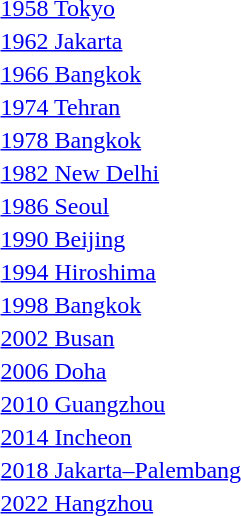<table>
<tr>
<td rowspan=2><a href='#'>1958 Tokyo</a></td>
<td rowspan=2></td>
<td rowspan=2></td>
<td></td>
</tr>
<tr>
<td></td>
</tr>
<tr>
<td><a href='#'>1962 Jakarta</a></td>
<td></td>
<td></td>
<td></td>
</tr>
<tr>
<td rowspan=2><a href='#'>1966 Bangkok</a></td>
<td rowspan=2></td>
<td rowspan=2></td>
<td></td>
</tr>
<tr>
<td></td>
</tr>
<tr>
<td><a href='#'>1974 Tehran</a></td>
<td></td>
<td></td>
<td></td>
</tr>
<tr>
<td rowspan=2><a href='#'>1978 Bangkok</a></td>
<td rowspan=2></td>
<td rowspan=2></td>
<td></td>
</tr>
<tr>
<td></td>
</tr>
<tr>
<td rowspan=2><a href='#'>1982 New Delhi</a></td>
<td rowspan=2></td>
<td rowspan=2></td>
<td></td>
</tr>
<tr>
<td></td>
</tr>
<tr>
<td rowspan=2><a href='#'>1986 Seoul</a></td>
<td rowspan=2></td>
<td rowspan=2></td>
<td></td>
</tr>
<tr>
<td></td>
</tr>
<tr>
<td rowspan=2><a href='#'>1990 Beijing</a></td>
<td rowspan=2></td>
<td rowspan=2></td>
<td></td>
</tr>
<tr>
<td></td>
</tr>
<tr>
<td rowspan=2><a href='#'>1994 Hiroshima</a></td>
<td rowspan=2></td>
<td rowspan=2></td>
<td></td>
</tr>
<tr>
<td></td>
</tr>
<tr>
<td rowspan=2><a href='#'>1998 Bangkok</a></td>
<td rowspan=2></td>
<td rowspan=2></td>
<td></td>
</tr>
<tr>
<td></td>
</tr>
<tr>
<td rowspan=2><a href='#'>2002 Busan</a></td>
<td rowspan=2></td>
<td rowspan=2></td>
<td></td>
</tr>
<tr>
<td></td>
</tr>
<tr>
<td rowspan=2><a href='#'>2006 Doha</a></td>
<td rowspan=2></td>
<td rowspan=2></td>
<td></td>
</tr>
<tr>
<td></td>
</tr>
<tr>
<td rowspan=2><a href='#'>2010 Guangzhou</a></td>
<td rowspan=2></td>
<td rowspan=2></td>
<td></td>
</tr>
<tr>
<td></td>
</tr>
<tr>
<td rowspan=2><a href='#'>2014 Incheon</a></td>
<td rowspan=2></td>
<td rowspan=2></td>
<td></td>
</tr>
<tr>
<td></td>
</tr>
<tr>
<td rowspan=2><a href='#'>2018 Jakarta–Palembang</a></td>
<td rowspan=2></td>
<td rowspan=2></td>
<td></td>
</tr>
<tr>
<td></td>
</tr>
<tr>
<td rowspan=2><a href='#'>2022 Hangzhou</a></td>
<td rowspan=2></td>
<td rowspan=2></td>
<td></td>
</tr>
<tr>
<td></td>
</tr>
</table>
